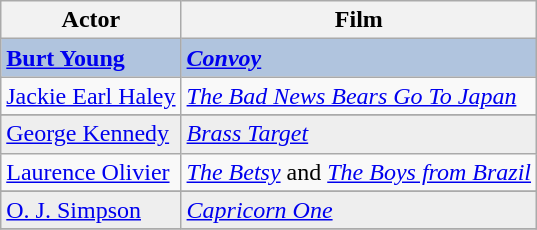<table class="wikitable sortable plainrowheaders">
<tr>
<th>Actor</th>
<th>Film</th>
</tr>
<tr style="background:#B0C4DE">
<td><strong><a href='#'>Burt Young</a></strong></td>
<td><strong><em><a href='#'>Convoy</a></em></strong></td>
</tr>
<tr>
<td><a href='#'>Jackie Earl Haley</a></td>
<td><em><a href='#'>The Bad News Bears Go To Japan</a></em></td>
</tr>
<tr>
</tr>
<tr style="background:#eee;">
<td><a href='#'>George Kennedy</a></td>
<td><em><a href='#'>Brass Target</a></em></td>
</tr>
<tr>
<td><a href='#'>Laurence Olivier</a></td>
<td><em><a href='#'>The Betsy</a></em> and <em><a href='#'>The Boys from Brazil</a></em></td>
</tr>
<tr>
</tr>
<tr style="background:#eee;">
<td><a href='#'>O. J. Simpson</a></td>
<td><em><a href='#'>Capricorn One</a></em></td>
</tr>
<tr>
</tr>
</table>
